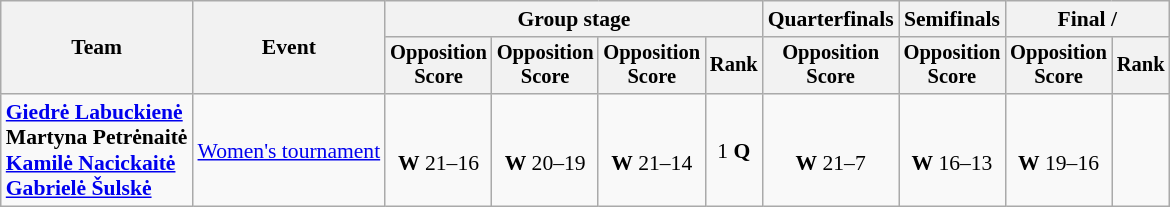<table class="wikitable" style="text-align:center; font-size:90%">
<tr>
<th rowspan=2>Team</th>
<th rowspan=2>Event</th>
<th colspan=4>Group stage</th>
<th>Quarterfinals</th>
<th>Semifinals</th>
<th colspan=2>Final / </th>
</tr>
<tr style="font-size:95%">
<th>Opposition<br>Score</th>
<th>Opposition<br>Score</th>
<th>Opposition<br>Score</th>
<th>Rank</th>
<th>Opposition<br>Score</th>
<th>Opposition<br>Score</th>
<th>Opposition<br>Score</th>
<th>Rank</th>
</tr>
<tr>
<td align=left><strong><a href='#'>Giedrė Labuckienė</a><br>Martyna Petrėnaitė<br><a href='#'>Kamilė Nacickaitė</a><br><a href='#'>Gabrielė Šulskė</a></strong></td>
<td align=left><a href='#'>Women's tournament</a></td>
<td><br><strong>W</strong> 21–16</td>
<td><br><strong>W</strong> 20–19</td>
<td><br><strong>W</strong> 21–14</td>
<td>1 <strong>Q</strong></td>
<td><br><strong>W</strong> 21–7</td>
<td><br><strong>W</strong> 16–13</td>
<td><br><strong>W</strong> 19–16</td>
<td></td>
</tr>
</table>
